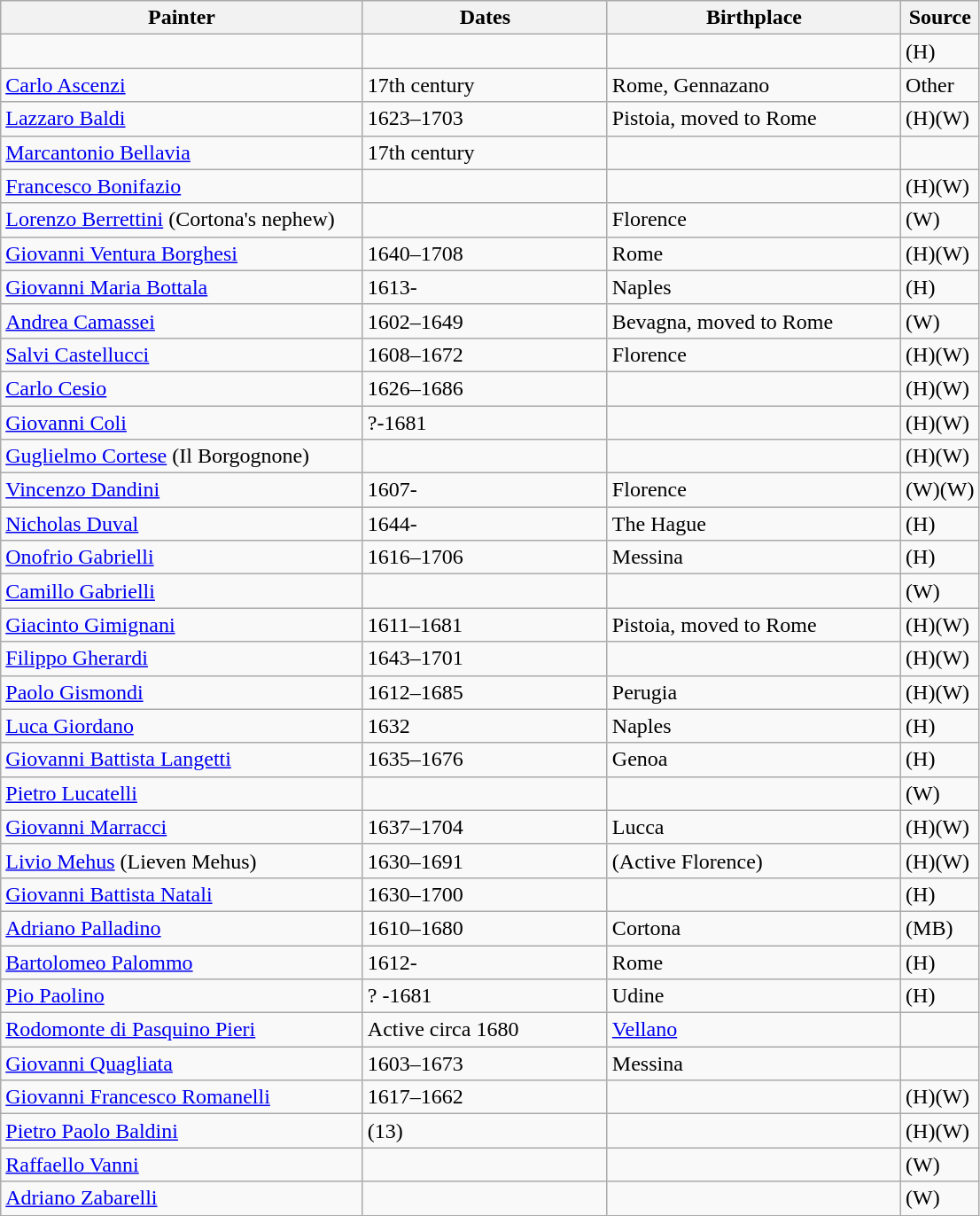<table class=wikitable>
<tr>
<th style="width:37%;">Painter</th>
<th style="width:25%;">Dates</th>
<th style="width:30%;">Birthplace</th>
<th style="width:8%;">Source</th>
</tr>
<tr>
<td></td>
<td></td>
<td></td>
<td>(H)</td>
</tr>
<tr>
<td><a href='#'>Carlo Ascenzi</a></td>
<td>17th century</td>
<td>Rome, Gennazano</td>
<td>Other</td>
</tr>
<tr>
<td><a href='#'>Lazzaro Baldi</a></td>
<td>1623–1703</td>
<td>Pistoia, moved to Rome</td>
<td>(H)(W)</td>
</tr>
<tr>
<td><a href='#'>Marcantonio Bellavia</a></td>
<td>17th century</td>
<td></td>
<td></td>
</tr>
<tr>
<td><a href='#'>Francesco Bonifazio</a></td>
<td></td>
<td></td>
<td>(H)(W)</td>
</tr>
<tr>
<td><a href='#'>Lorenzo Berrettini</a> (Cortona's nephew)</td>
<td></td>
<td>Florence</td>
<td>(W)</td>
</tr>
<tr>
<td><a href='#'>Giovanni Ventura Borghesi</a></td>
<td>1640–1708</td>
<td>Rome</td>
<td>(H)(W)</td>
</tr>
<tr>
<td><a href='#'>Giovanni Maria Bottala</a></td>
<td>1613-</td>
<td>Naples</td>
<td>(H)</td>
</tr>
<tr>
<td><a href='#'>Andrea Camassei</a></td>
<td>1602–1649</td>
<td>Bevagna, moved to Rome</td>
<td>(W)</td>
</tr>
<tr>
<td><a href='#'>Salvi Castellucci</a></td>
<td>1608–1672</td>
<td>Florence</td>
<td>(H)(W)</td>
</tr>
<tr>
<td><a href='#'>Carlo Cesio</a></td>
<td>1626–1686</td>
<td></td>
<td>(H)(W)</td>
</tr>
<tr>
<td><a href='#'>Giovanni Coli</a></td>
<td>?-1681</td>
<td></td>
<td>(H)(W)</td>
</tr>
<tr>
<td><a href='#'>Guglielmo Cortese</a> (Il Borgognone)</td>
<td></td>
<td></td>
<td>(H)(W)</td>
</tr>
<tr>
<td><a href='#'>Vincenzo Dandini</a></td>
<td>1607-</td>
<td>Florence</td>
<td>(W)(W)</td>
</tr>
<tr>
<td><a href='#'>Nicholas Duval</a></td>
<td>1644-</td>
<td>The Hague</td>
<td>(H)</td>
</tr>
<tr>
<td><a href='#'>Onofrio Gabrielli</a></td>
<td>1616–1706</td>
<td>Messina</td>
<td>(H)</td>
</tr>
<tr>
<td><a href='#'>Camillo Gabrielli</a></td>
<td></td>
<td></td>
<td>(W)</td>
</tr>
<tr>
<td><a href='#'>Giacinto Gimignani</a></td>
<td>1611–1681</td>
<td>Pistoia, moved to Rome</td>
<td>(H)(W)</td>
</tr>
<tr>
<td><a href='#'>Filippo Gherardi</a></td>
<td>1643–1701</td>
<td></td>
<td>(H)(W)</td>
</tr>
<tr>
<td><a href='#'>Paolo Gismondi</a></td>
<td>1612–1685</td>
<td>Perugia</td>
<td>(H)(W)</td>
</tr>
<tr>
<td><a href='#'>Luca Giordano</a></td>
<td>1632</td>
<td>Naples</td>
<td>(H)</td>
</tr>
<tr>
<td><a href='#'>Giovanni Battista Langetti</a></td>
<td>1635–1676</td>
<td>Genoa</td>
<td>(H)</td>
</tr>
<tr>
<td><a href='#'>Pietro Lucatelli</a></td>
<td></td>
<td></td>
<td>(W)</td>
</tr>
<tr>
<td><a href='#'>Giovanni Marracci</a></td>
<td>1637–1704</td>
<td>Lucca</td>
<td>(H)(W)</td>
</tr>
<tr>
<td><a href='#'>Livio Mehus</a> (Lieven Mehus)</td>
<td>1630–1691</td>
<td>(Active Florence)</td>
<td>(H)(W)</td>
</tr>
<tr>
<td><a href='#'>Giovanni Battista Natali</a></td>
<td>1630–1700</td>
<td></td>
<td>(H)</td>
</tr>
<tr>
<td><a href='#'>Adriano Palladino</a></td>
<td>1610–1680</td>
<td>Cortona</td>
<td>(MB)</td>
</tr>
<tr>
<td><a href='#'>Bartolomeo Palommo</a></td>
<td>1612-</td>
<td>Rome</td>
<td>(H)</td>
</tr>
<tr>
<td><a href='#'>Pio Paolino</a></td>
<td>? -1681</td>
<td>Udine</td>
<td>(H)</td>
</tr>
<tr>
<td><a href='#'>Rodomonte di Pasquino Pieri</a></td>
<td>Active circa 1680</td>
<td><a href='#'>Vellano</a></td>
<td></td>
</tr>
<tr>
<td><a href='#'>Giovanni Quagliata</a></td>
<td>1603–1673</td>
<td>Messina</td>
<td></td>
</tr>
<tr>
<td><a href='#'>Giovanni Francesco Romanelli</a></td>
<td>1617–1662</td>
<td></td>
<td>(H)(W)</td>
</tr>
<tr>
<td><a href='#'>Pietro Paolo Baldini</a></td>
<td>(13)</td>
<td></td>
<td>(H)(W)</td>
</tr>
<tr>
<td><a href='#'>Raffaello Vanni</a></td>
<td></td>
<td></td>
<td>(W)</td>
</tr>
<tr>
<td><a href='#'>Adriano Zabarelli</a></td>
<td></td>
<td></td>
<td>(W)</td>
</tr>
</table>
